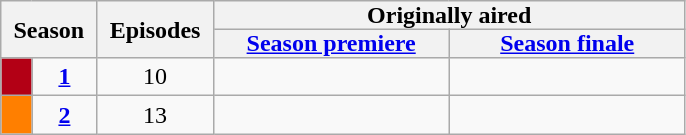<table class="wikitable" style="text-align: center">
<tr>
<th style="padding: 0px 8px" colspan="2" rowspan="2">Season</th>
<th style="padding: 0px 8px" rowspan="2">Episodes</th>
<th style="padding: 0px 8px" colspan="2">Originally aired</th>
</tr>
<tr>
<th style="padding: 0px 8px"><a href='#'>Season premiere</a></th>
<th style="padding: 0px 8px"><a href='#'>Season finale</a></th>
</tr>
<tr>
<td style="background-color: #B30015; color: #100; text-align: center; top"></td>
<td align="center"><strong><a href='#'>1</a></strong></td>
<td align="center">10</td>
<td align="center" width="150"></td>
<td align="center" width="150"></td>
</tr>
<tr>
<td style="background-color: #FF7F00; color: #100; text-align: center; top"></td>
<td align="center"><strong><a href='#'>2</a></strong></td>
<td align="center">13</td>
<td align="center" width="150"></td>
<td align="center" width="150"></td>
</tr>
</table>
